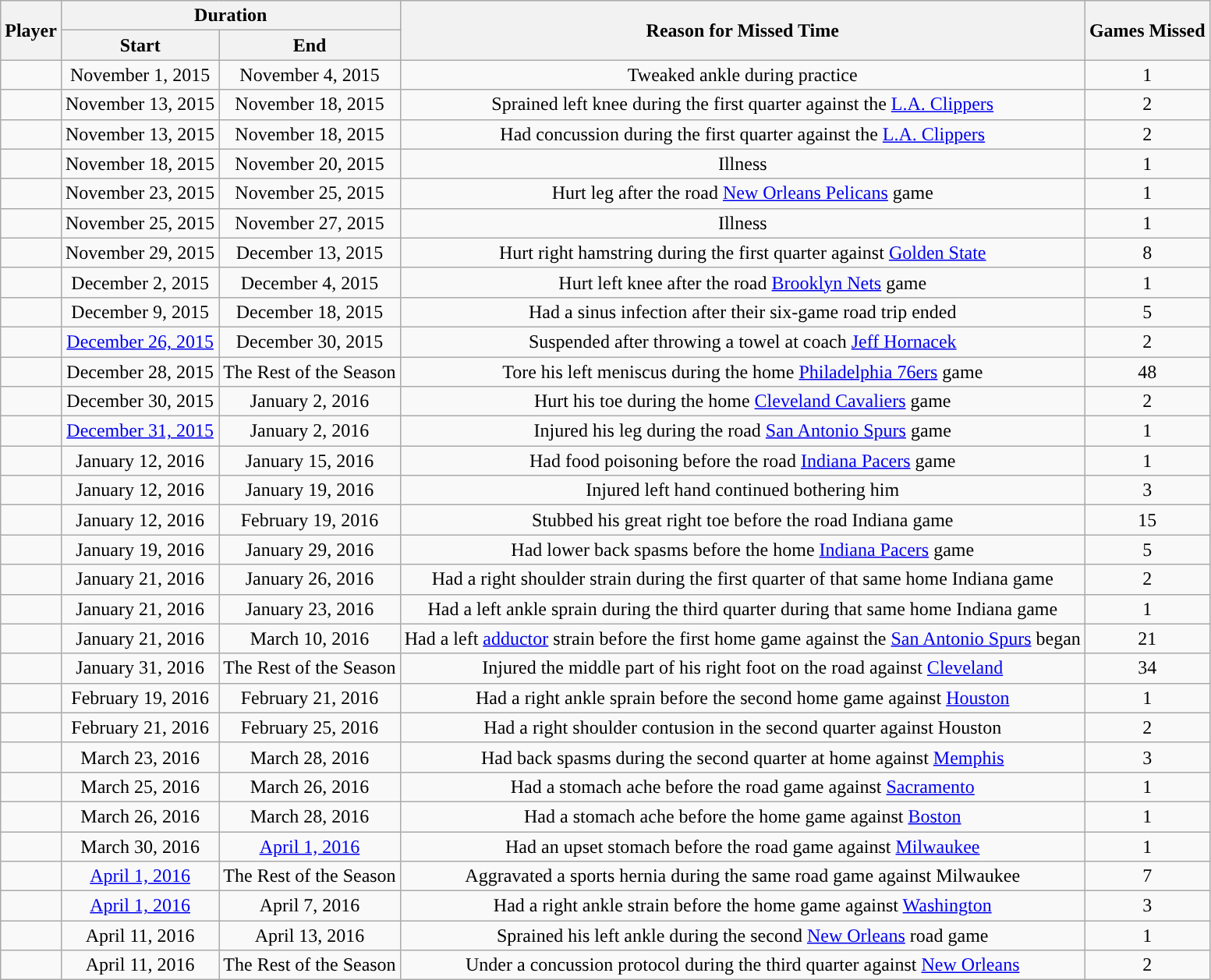<table class="wikitable sortable collapsible" style="text-align:center;">
<tr>
<th rowspan="2">Player</th>
<th colspan="2">Duration</th>
<th rowspan="2">Reason for Missed Time</th>
<th rowspan="2">Games Missed</th>
</tr>
<tr>
<th>Start</th>
<th>End</th>
</tr>
<tr>
<td></td>
<td>November 1, 2015</td>
<td>November 4, 2015</td>
<td>Tweaked ankle during practice</td>
<td>1</td>
</tr>
<tr>
<td></td>
<td>November 13, 2015</td>
<td>November 18, 2015</td>
<td>Sprained left knee during the first quarter against the <a href='#'>L.A. Clippers</a></td>
<td>2</td>
</tr>
<tr>
<td></td>
<td>November 13, 2015</td>
<td>November 18, 2015</td>
<td>Had concussion during the first quarter against the <a href='#'>L.A. Clippers</a></td>
<td>2</td>
</tr>
<tr>
<td></td>
<td>November 18, 2015</td>
<td>November 20, 2015</td>
<td>Illness</td>
<td>1</td>
</tr>
<tr>
<td></td>
<td>November 23, 2015</td>
<td>November 25, 2015</td>
<td>Hurt leg after the road <a href='#'>New Orleans Pelicans</a> game</td>
<td>1</td>
</tr>
<tr>
<td></td>
<td>November 25, 2015</td>
<td>November 27, 2015</td>
<td>Illness</td>
<td>1</td>
</tr>
<tr>
<td></td>
<td>November 29, 2015</td>
<td>December 13, 2015</td>
<td>Hurt right hamstring during the first quarter against <a href='#'>Golden State</a></td>
<td>8</td>
</tr>
<tr>
<td></td>
<td>December 2, 2015</td>
<td>December 4, 2015</td>
<td>Hurt left knee after the road <a href='#'>Brooklyn Nets</a> game</td>
<td>1</td>
</tr>
<tr>
<td></td>
<td>December 9, 2015</td>
<td>December 18, 2015</td>
<td>Had a sinus infection after their six-game road trip ended</td>
<td>5</td>
</tr>
<tr>
<td></td>
<td><a href='#'>December 26, 2015</a></td>
<td>December 30, 2015</td>
<td>Suspended after throwing a towel at coach <a href='#'>Jeff Hornacek</a></td>
<td>2</td>
</tr>
<tr>
<td></td>
<td>December 28, 2015</td>
<td>The Rest of the Season</td>
<td>Tore his left meniscus during the home <a href='#'>Philadelphia 76ers</a> game</td>
<td>48</td>
</tr>
<tr>
<td></td>
<td>December 30, 2015</td>
<td>January 2, 2016</td>
<td>Hurt his toe during the home <a href='#'>Cleveland Cavaliers</a> game</td>
<td>2</td>
</tr>
<tr>
<td></td>
<td><a href='#'>December 31, 2015</a></td>
<td>January 2, 2016</td>
<td>Injured his leg during the road <a href='#'>San Antonio Spurs</a> game</td>
<td>1</td>
</tr>
<tr>
<td></td>
<td>January 12, 2016</td>
<td>January 15, 2016</td>
<td>Had food poisoning before the road <a href='#'>Indiana Pacers</a> game</td>
<td>1</td>
</tr>
<tr>
<td></td>
<td>January 12, 2016</td>
<td>January 19, 2016</td>
<td>Injured left hand continued bothering him</td>
<td>3</td>
</tr>
<tr>
<td></td>
<td>January 12, 2016</td>
<td>February 19, 2016</td>
<td>Stubbed his great right toe before the road Indiana game</td>
<td>15</td>
</tr>
<tr>
<td></td>
<td>January 19, 2016</td>
<td>January 29, 2016</td>
<td>Had lower back spasms before the home <a href='#'>Indiana Pacers</a> game</td>
<td>5</td>
</tr>
<tr>
<td></td>
<td>January 21, 2016</td>
<td>January 26, 2016</td>
<td>Had a right shoulder strain during the first quarter of that same home Indiana game</td>
<td>2</td>
</tr>
<tr>
<td></td>
<td>January 21, 2016</td>
<td>January 23, 2016</td>
<td>Had a left ankle sprain during the third quarter during that same home Indiana game</td>
<td>1</td>
</tr>
<tr>
<td></td>
<td>January 21, 2016</td>
<td>March 10, 2016</td>
<td>Had a left <a href='#'>adductor</a> strain before the first home game against the <a href='#'>San Antonio Spurs</a> began</td>
<td>21</td>
</tr>
<tr>
<td></td>
<td>January 31, 2016</td>
<td>The Rest of the Season</td>
<td>Injured the middle part of his right foot on the road against <a href='#'>Cleveland</a></td>
<td>34</td>
</tr>
<tr>
<td></td>
<td>February 19, 2016</td>
<td>February 21, 2016</td>
<td>Had a right ankle sprain before the second home game against <a href='#'>Houston</a></td>
<td>1</td>
</tr>
<tr>
<td></td>
<td>February 21, 2016</td>
<td>February 25, 2016</td>
<td>Had a right shoulder contusion in the second quarter against Houston</td>
<td>2</td>
</tr>
<tr>
<td></td>
<td>March 23, 2016</td>
<td>March 28, 2016</td>
<td>Had back spasms during the second quarter at home against <a href='#'>Memphis</a></td>
<td>3</td>
</tr>
<tr>
<td></td>
<td>March 25, 2016</td>
<td>March 26, 2016</td>
<td>Had a stomach ache before the road game against <a href='#'>Sacramento</a></td>
<td>1</td>
</tr>
<tr>
<td></td>
<td>March 26, 2016</td>
<td>March 28, 2016</td>
<td>Had a stomach ache before the home game against <a href='#'>Boston</a></td>
<td>1</td>
</tr>
<tr>
<td></td>
<td>March 30, 2016</td>
<td><a href='#'>April 1, 2016</a></td>
<td>Had an upset stomach before the road game against <a href='#'>Milwaukee</a></td>
<td>1</td>
</tr>
<tr>
<td></td>
<td><a href='#'>April 1, 2016</a></td>
<td>The Rest of the Season</td>
<td>Aggravated a sports hernia during the same road game against Milwaukee</td>
<td>7</td>
</tr>
<tr>
<td></td>
<td><a href='#'>April 1, 2016</a></td>
<td>April 7, 2016</td>
<td>Had a right ankle strain before the home game against <a href='#'>Washington</a></td>
<td>3</td>
</tr>
<tr>
<td></td>
<td>April 11, 2016</td>
<td>April 13, 2016</td>
<td>Sprained his left ankle during the second <a href='#'>New Orleans</a> road game</td>
<td>1</td>
</tr>
<tr>
<td></td>
<td>April 11, 2016</td>
<td>The Rest of the Season</td>
<td>Under a concussion protocol during the third quarter against <a href='#'>New Orleans</a></td>
<td>2</td>
</tr>
</table>
